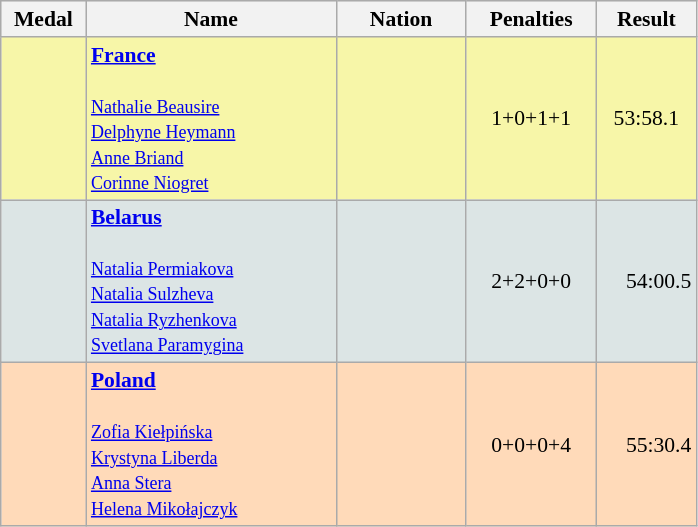<table class=wikitable style="border:1px solid #AAAAAA;font-size:90%">
<tr bgcolor="#E4E4E4">
<th style="border-bottom:1px solid #AAAAAA" width=50>Medal</th>
<th style="border-bottom:1px solid #AAAAAA" width=160>Name</th>
<th style="border-bottom:1px solid #AAAAAA" width=80>Nation</th>
<th style="border-bottom:1px solid #AAAAAA" width=80>Penalties</th>
<th style="border-bottom:1px solid #AAAAAA" width=60>Result</th>
</tr>
<tr bgcolor="#F7F6A8">
<td align="center"></td>
<td><strong><a href='#'>France</a></strong><br><br><small><a href='#'>Nathalie Beausire</a><br><a href='#'>Delphyne Heymann</a><br><a href='#'>Anne Briand</a><br><a href='#'>Corinne Niogret</a></small></td>
<td></td>
<td align="center">1+0+1+1</td>
<td align="center">53:58.1</td>
</tr>
<tr bgcolor="#DCE5E5">
<td align="center"></td>
<td><strong><a href='#'>Belarus</a></strong><br><br><small><a href='#'>Natalia Permiakova</a><br><a href='#'>Natalia Sulzheva</a><br><a href='#'>Natalia Ryzhenkova</a><br><a href='#'>Svetlana Paramygina</a></small></td>
<td></td>
<td align="center">2+2+0+0</td>
<td align="right">54:00.5</td>
</tr>
<tr bgcolor="#FFDAB9">
<td align="center"></td>
<td><strong><a href='#'>Poland</a></strong><br><br><small><a href='#'>Zofia Kiełpińska</a><br><a href='#'>Krystyna Liberda</a><br><a href='#'>Anna Stera</a><br><a href='#'>Helena Mikołajczyk</a></small></td>
<td></td>
<td align="center">0+0+0+4</td>
<td align="right">55:30.4</td>
</tr>
</table>
